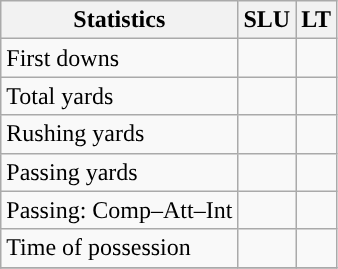<table class="wikitable" style="float: left;">
<tr>
<th>Statistics</th>
<th>SLU</th>
<th>LT</th>
</tr>
<tr>
<td>First downs</td>
<td></td>
<td></td>
</tr>
<tr>
<td>Total yards</td>
<td></td>
<td></td>
</tr>
<tr>
<td>Rushing yards</td>
<td></td>
<td></td>
</tr>
<tr>
<td>Passing yards</td>
<td></td>
<td></td>
</tr>
<tr>
<td>Passing: Comp–Att–Int</td>
<td></td>
<td></td>
</tr>
<tr>
<td>Time of possession</td>
<td></td>
<td></td>
</tr>
<tr>
</tr>
</table>
